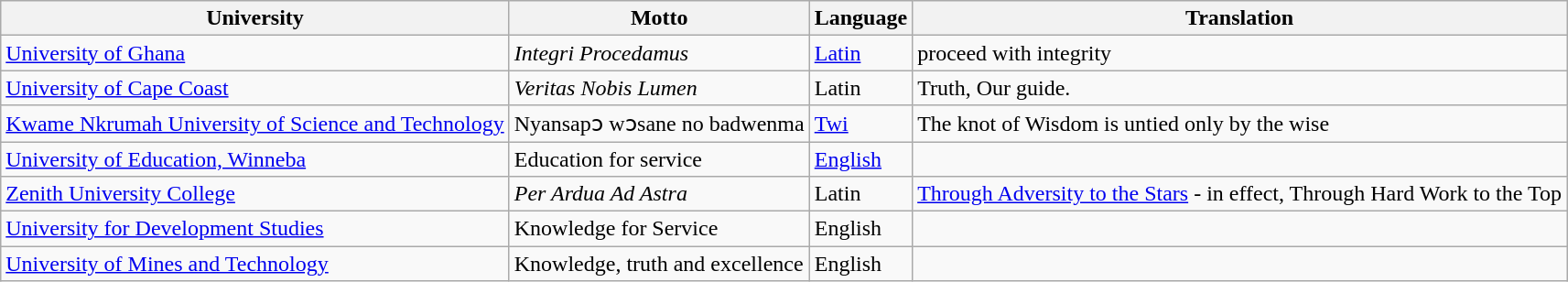<table class="wikitable sortable plainrowheaders">
<tr>
<th>University</th>
<th>Motto</th>
<th>Language</th>
<th>Translation</th>
</tr>
<tr>
<td><a href='#'>University of Ghana</a></td>
<td><em>Integri Procedamus</em></td>
<td><a href='#'>Latin</a></td>
<td>proceed with integrity</td>
</tr>
<tr>
<td><a href='#'>University of Cape Coast</a></td>
<td><em>Veritas Nobis Lumen</em></td>
<td>Latin</td>
<td>Truth, Our guide.</td>
</tr>
<tr>
<td><a href='#'>Kwame Nkrumah University of Science and Technology</a></td>
<td>Nyansapɔ wɔsane no badwenma</td>
<td><a href='#'>Twi</a></td>
<td>The knot of Wisdom is untied only by the wise</td>
</tr>
<tr>
<td><a href='#'>University of Education, Winneba</a></td>
<td>Education for service</td>
<td><a href='#'>English</a></td>
<td></td>
</tr>
<tr>
<td><a href='#'>Zenith University College</a></td>
<td><em>Per Ardua Ad Astra</em></td>
<td>Latin</td>
<td><a href='#'>Through Adversity to the Stars</a> - in effect, Through Hard Work to the Top</td>
</tr>
<tr>
<td><a href='#'>University for Development Studies</a></td>
<td>Knowledge for Service</td>
<td>English</td>
<td></td>
</tr>
<tr>
<td><a href='#'>University of Mines and Technology</a></td>
<td>Knowledge, truth and excellence</td>
<td>English</td>
<td></td>
</tr>
</table>
